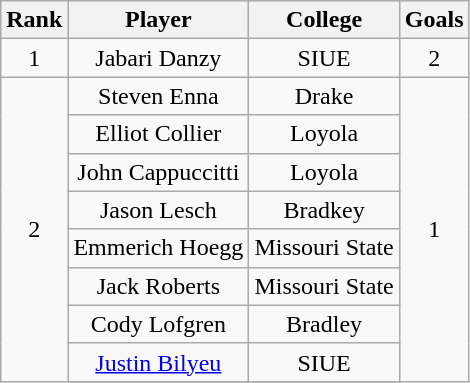<table class="wikitable" style="text-align:center">
<tr>
<th>Rank</th>
<th>Player</th>
<th>College</th>
<th>Goals</th>
</tr>
<tr>
<td>1</td>
<td> Jabari Danzy</td>
<td>SIUE</td>
<td>2</td>
</tr>
<tr>
<td rowspan="9">2</td>
<td> Steven Enna</td>
<td>Drake</td>
<td rowspan="9">1</td>
</tr>
<tr>
<td>  Elliot Collier</td>
<td>Loyola</td>
</tr>
<tr>
<td>  John Cappuccitti</td>
<td>Loyola</td>
</tr>
<tr>
<td>  Jason Lesch</td>
<td>Bradkey</td>
</tr>
<tr>
<td> Emmerich Hoegg</td>
<td>Missouri State</td>
</tr>
<tr>
<td> Jack Roberts</td>
<td>Missouri State</td>
</tr>
<tr>
<td> Cody Lofgren</td>
<td>Bradley</td>
</tr>
<tr>
<td> <a href='#'>Justin Bilyeu</a></td>
<td>SIUE</td>
</tr>
<tr>
</tr>
</table>
